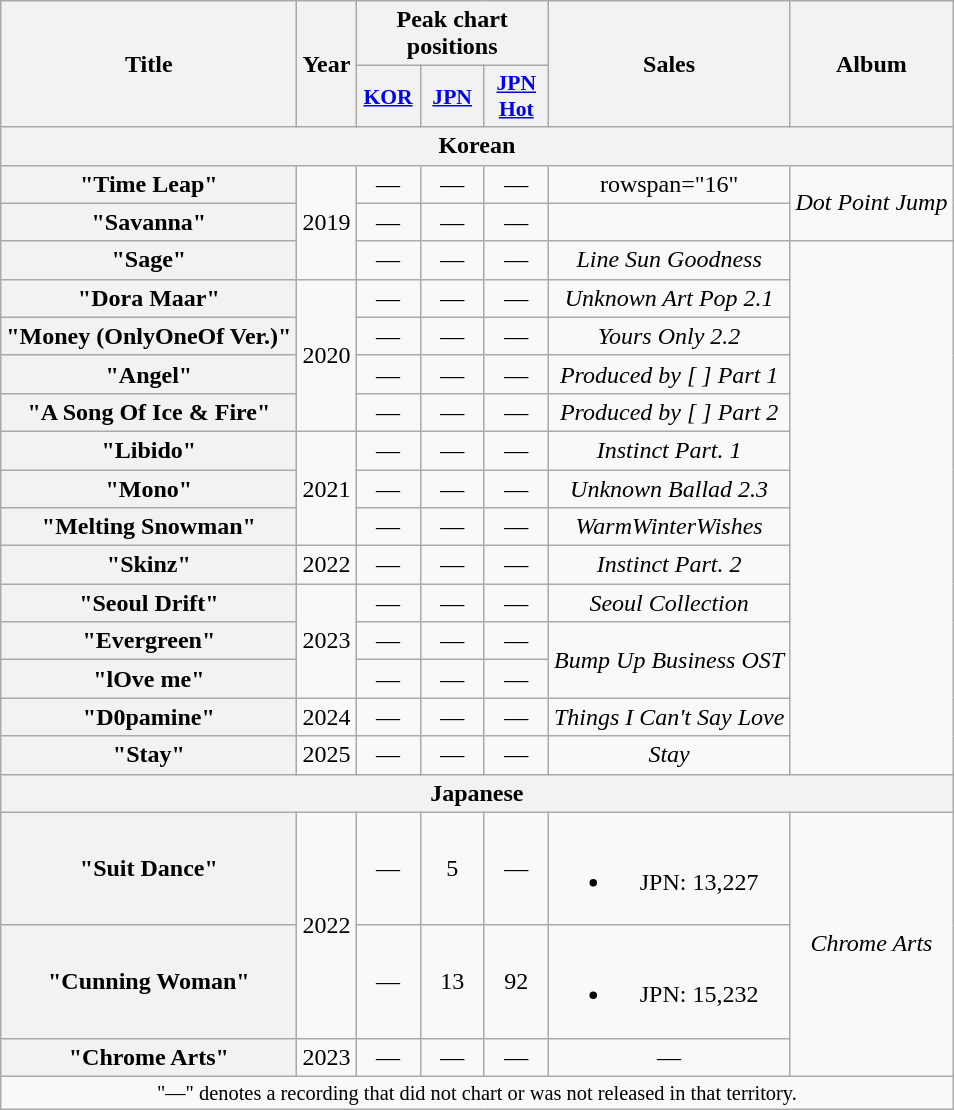<table class="wikitable plainrowheaders" style="text-align:center">
<tr>
<th scope="col" rowspan="2">Title</th>
<th scope="col" rowspan="2">Year</th>
<th scope="col" colspan="3">Peak chart positions</th>
<th scope="col" rowspan="2">Sales</th>
<th scope="col" rowspan="2">Album</th>
</tr>
<tr>
<th scope="col" style="font-size:90%; width:2.5em"><a href='#'>KOR</a></th>
<th scope="col" style="font-size:90%; width:2.5em"><a href='#'>JPN</a><br></th>
<th scope="col" style="font-size:90%; width:2.5em"><a href='#'>JPN<br>Hot</a><br></th>
</tr>
<tr>
<th colspan="7">Korean</th>
</tr>
<tr>
<th scope="row">"Time Leap"</th>
<td rowspan="3">2019</td>
<td>—</td>
<td>—</td>
<td>—</td>
<td>rowspan="16" </td>
<td rowspan="2"><em>Dot Point Jump</em></td>
</tr>
<tr>
<th scope="row">"Savanna"</th>
<td>—</td>
<td>—</td>
<td>—</td>
</tr>
<tr>
<th scope="row">"Sage"</th>
<td>—</td>
<td>—</td>
<td>—</td>
<td><em>Line Sun Goodness</em></td>
</tr>
<tr>
<th scope="row">"Dora Maar"</th>
<td rowspan="4">2020</td>
<td>—</td>
<td>—</td>
<td>—</td>
<td><em>Unknown Art Pop 2.1</em></td>
</tr>
<tr>
<th scope="row">"Money (OnlyOneOf Ver.)"</th>
<td>—</td>
<td>—</td>
<td>—</td>
<td><em>Yours Only 2.2</em></td>
</tr>
<tr>
<th scope="row">"Angel"</th>
<td>—</td>
<td>—</td>
<td>—</td>
<td><em>Produced by [ ] Part 1</em></td>
</tr>
<tr>
<th scope="row">"A Song Of Ice & Fire"</th>
<td>—</td>
<td>—</td>
<td>—</td>
<td><em>Produced by [ ] Part 2</em></td>
</tr>
<tr>
<th scope="row">"Libido"</th>
<td rowspan="3">2021</td>
<td>—</td>
<td>—</td>
<td>—</td>
<td><em>Instinct Part. 1</em></td>
</tr>
<tr>
<th scope="row">"Mono"</th>
<td>—</td>
<td>—</td>
<td>—</td>
<td><em>Unknown Ballad 2.3</em></td>
</tr>
<tr>
<th scope="row">"Melting Snowman"</th>
<td>—</td>
<td>—</td>
<td>—</td>
<td><em>WarmWinterWishes</em></td>
</tr>
<tr>
<th scope="row">"Skinz"</th>
<td>2022</td>
<td>—</td>
<td>—</td>
<td>—</td>
<td><em>Instinct Part. 2</em></td>
</tr>
<tr>
<th scope="row">"Seoul Drift"</th>
<td rowspan="3">2023</td>
<td>—</td>
<td>—</td>
<td>—</td>
<td><em>Seoul Collection</em></td>
</tr>
<tr>
<th scope="row">"Evergreen"</th>
<td>—</td>
<td>—</td>
<td>—</td>
<td rowspan="2"><em>Bump Up Business OST</em></td>
</tr>
<tr>
<th scope="row">"lOve me"</th>
<td>—</td>
<td>—</td>
<td>—</td>
</tr>
<tr>
<th scope="row">"D0pamine"</th>
<td>2024</td>
<td>—</td>
<td>—</td>
<td>—</td>
<td><em>Things I Can't Say Love</em></td>
</tr>
<tr>
<th scope="row">"Stay"</th>
<td>2025</td>
<td>—</td>
<td>—</td>
<td>—</td>
<td><em>Stay</em></td>
</tr>
<tr>
<th colspan="7">Japanese</th>
</tr>
<tr>
<th scope="row">"Suit Dance"</th>
<td rowspan="2">2022</td>
<td>—</td>
<td>5</td>
<td>—</td>
<td><br><ul><li>JPN: 13,227 </li></ul></td>
<td rowspan="3"><em>Chrome Arts</em></td>
</tr>
<tr>
<th scope="row">"Cunning Woman" </th>
<td>—</td>
<td>13</td>
<td>92</td>
<td><br><ul><li>JPN: 15,232 </li></ul></td>
</tr>
<tr>
<th scope="row">"Chrome Arts"</th>
<td>2023</td>
<td>—</td>
<td>—</td>
<td>—</td>
<td>—</td>
</tr>
<tr>
<td colspan="7" style="font-size:85%">"—" denotes a recording that did not chart or was not released in that territory.</td>
</tr>
</table>
